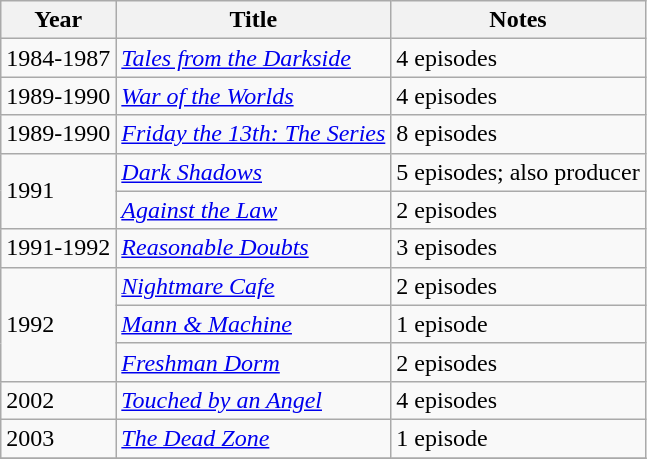<table class="wikitable">
<tr>
<th>Year</th>
<th>Title</th>
<th>Notes</th>
</tr>
<tr>
<td>1984-1987</td>
<td><em><a href='#'>Tales from the Darkside</a></em></td>
<td>4 episodes</td>
</tr>
<tr>
<td>1989-1990</td>
<td><em><a href='#'>War of the Worlds</a></em></td>
<td>4 episodes</td>
</tr>
<tr>
<td>1989-1990</td>
<td><em><a href='#'>Friday the 13th: The Series</a></em></td>
<td>8 episodes</td>
</tr>
<tr>
<td rowspan=2>1991</td>
<td><em><a href='#'>Dark Shadows</a></em></td>
<td>5 episodes; also producer</td>
</tr>
<tr>
<td><em><a href='#'>Against the Law</a></em></td>
<td>2 episodes</td>
</tr>
<tr>
<td>1991-1992</td>
<td><em><a href='#'>Reasonable Doubts</a></em></td>
<td>3 episodes</td>
</tr>
<tr>
<td rowspan=3>1992</td>
<td><em><a href='#'>Nightmare Cafe</a></em></td>
<td>2 episodes</td>
</tr>
<tr>
<td><em><a href='#'>Mann & Machine</a></em></td>
<td>1 episode</td>
</tr>
<tr>
<td><em><a href='#'>Freshman Dorm</a></em></td>
<td>2 episodes</td>
</tr>
<tr>
<td>2002</td>
<td><em><a href='#'>Touched by an Angel</a></em></td>
<td>4 episodes</td>
</tr>
<tr>
<td>2003</td>
<td><em><a href='#'>The Dead Zone</a></em></td>
<td>1 episode</td>
</tr>
<tr>
</tr>
</table>
